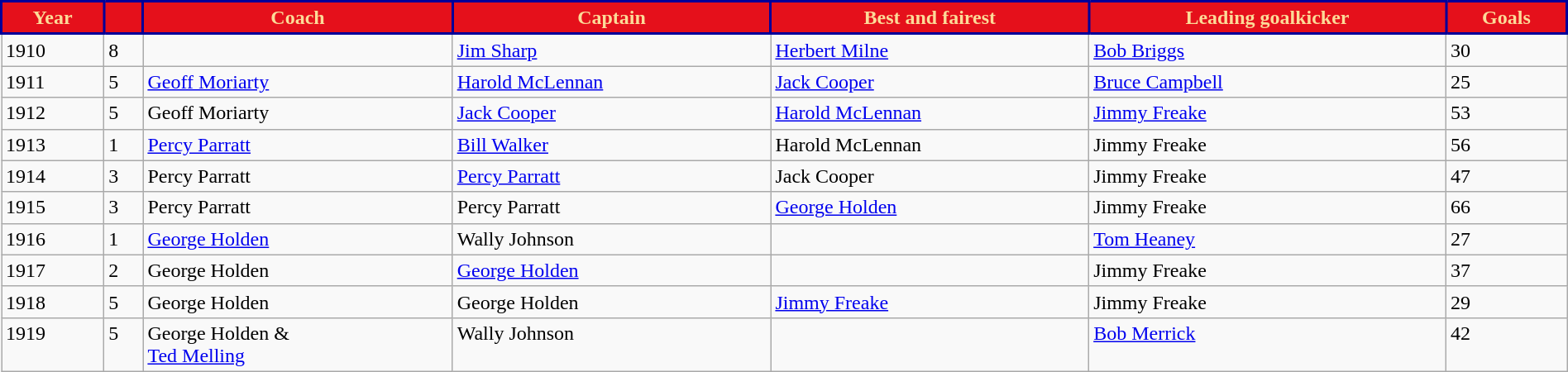<table class="wikitable"; style="width:100%;">
<tr valign="top">
<th style="background:#E5101B; color:#FCDB98; border:solid #000099 2px">Year</th>
<th style="background:#E5101B; color:#FCDB98; border:solid #000099 2px"></th>
<th style="background:#E5101B; color:#FCDB98; border:solid #000099 2px">Coach</th>
<th style="background:#E5101B; color:#FCDB98; border:solid #000099 2px">Captain</th>
<th style="background:#E5101B; color:#FCDB98; border:solid #000099 2px">Best and fairest</th>
<th style="background:#E5101B; color:#FCDB98; border:solid #000099 2px">Leading goalkicker</th>
<th style="background:#E5101B; color:#FCDB98; border:solid #000099 2px">Goals</th>
</tr>
<tr valign="top">
<td>1910</td>
<td>8</td>
<td> </td>
<td><a href='#'>Jim Sharp</a></td>
<td><a href='#'>Herbert Milne</a></td>
<td><a href='#'>Bob Briggs</a></td>
<td>30</td>
</tr>
<tr valign="top">
<td>1911</td>
<td>5</td>
<td><a href='#'>Geoff Moriarty</a></td>
<td><a href='#'>Harold McLennan</a></td>
<td><a href='#'>Jack Cooper</a></td>
<td><a href='#'>Bruce Campbell</a></td>
<td>25</td>
</tr>
<tr valign="top">
<td>1912</td>
<td>5</td>
<td>Geoff Moriarty</td>
<td><a href='#'>Jack Cooper</a></td>
<td><a href='#'>Harold McLennan</a></td>
<td><a href='#'>Jimmy Freake</a></td>
<td>53</td>
</tr>
<tr valign="top">
<td>1913</td>
<td>1</td>
<td><a href='#'>Percy Parratt</a></td>
<td><a href='#'>Bill Walker</a></td>
<td>Harold McLennan</td>
<td>Jimmy Freake</td>
<td>56</td>
</tr>
<tr valign="top">
<td>1914</td>
<td>3</td>
<td>Percy Parratt</td>
<td><a href='#'>Percy Parratt</a></td>
<td>Jack Cooper</td>
<td>Jimmy Freake</td>
<td>47</td>
</tr>
<tr valign="top">
<td>1915</td>
<td>3</td>
<td>Percy Parratt</td>
<td>Percy Parratt</td>
<td><a href='#'>George Holden</a></td>
<td>Jimmy Freake</td>
<td>66</td>
</tr>
<tr valign="top">
<td>1916</td>
<td>1</td>
<td><a href='#'>George Holden</a></td>
<td>Wally Johnson</td>
<td> </td>
<td><a href='#'>Tom Heaney</a></td>
<td>27</td>
</tr>
<tr valign="top">
<td>1917</td>
<td>2</td>
<td>George Holden</td>
<td><a href='#'>George Holden</a></td>
<td> </td>
<td>Jimmy Freake</td>
<td>37</td>
</tr>
<tr valign="top">
<td>1918</td>
<td>5</td>
<td>George Holden</td>
<td>George Holden</td>
<td><a href='#'>Jimmy Freake</a></td>
<td>Jimmy Freake</td>
<td>29</td>
</tr>
<tr valign="top">
<td>1919</td>
<td>5</td>
<td>George Holden &<br><a href='#'>Ted Melling</a></td>
<td>Wally Johnson</td>
<td> </td>
<td><a href='#'>Bob Merrick</a></td>
<td>42</td>
</tr>
</table>
